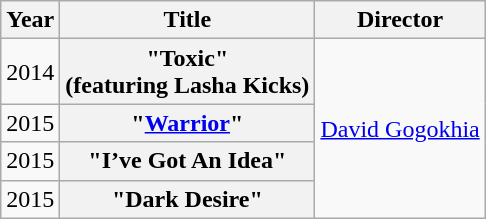<table class="wikitable plainrowheaders" style="text-align:center;">
<tr>
<th scope="col">Year</th>
<th scope="col">Title</th>
<th scope="col">Director</th>
</tr>
<tr>
<td>2014</td>
<th scope="row">"Toxic"<br><span>(featuring Lasha Kicks)</span></th>
<td rowspan="4"><a href='#'>David Gogokhia</a></td>
</tr>
<tr>
<td>2015</td>
<th scope="row">"<a href='#'>Warrior</a>"</th>
</tr>
<tr>
<td>2015</td>
<th scope="row">"I’ve Got An Idea"</th>
</tr>
<tr>
<td>2015</td>
<th scope="row">"Dark Desire"</th>
</tr>
</table>
